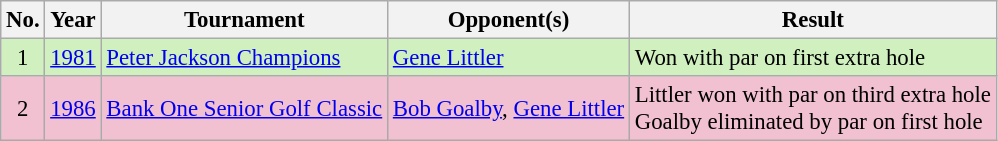<table class="wikitable" style="font-size:95%;">
<tr>
<th>No.</th>
<th>Year</th>
<th>Tournament</th>
<th>Opponent(s)</th>
<th>Result</th>
</tr>
<tr style="background:#D0F0C0;">
<td align=center>1</td>
<td><a href='#'>1981</a></td>
<td><a href='#'>Peter Jackson Champions</a></td>
<td> <a href='#'>Gene Littler</a></td>
<td>Won with par on first extra hole</td>
</tr>
<tr style="background:#F2C1D1;">
<td align=center>2</td>
<td><a href='#'>1986</a></td>
<td><a href='#'>Bank One Senior Golf Classic</a></td>
<td> <a href='#'>Bob Goalby</a>,  <a href='#'>Gene Littler</a></td>
<td>Littler won with par on third extra hole<br>Goalby eliminated by par on first hole</td>
</tr>
</table>
